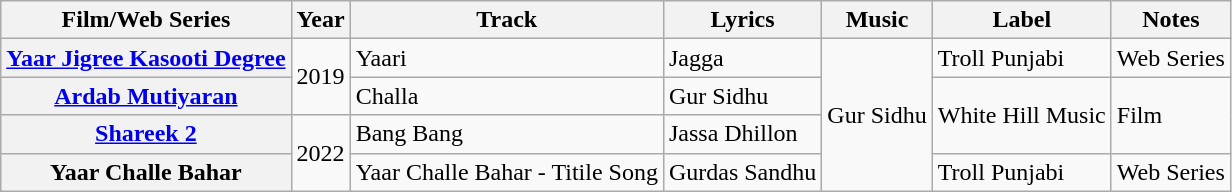<table class="wikitable plainrowheaders">
<tr>
<th>Film/Web Series</th>
<th>Year</th>
<th>Track</th>
<th>Lyrics</th>
<th>Music</th>
<th>Label</th>
<th>Notes</th>
</tr>
<tr>
<th scope="row"><a href='#'>Yaar Jigree Kasooti Degree</a></th>
<td rowspan="2">2019</td>
<td>Yaari</td>
<td>Jagga</td>
<td rowspan="4">Gur Sidhu</td>
<td>Troll Punjabi</td>
<td>Web Series</td>
</tr>
<tr>
<th scope="row"><a href='#'>Ardab Mutiyaran</a></th>
<td>Challa </td>
<td>Gur Sidhu</td>
<td rowspan="2">White Hill Music</td>
<td rowspan="2">Film</td>
</tr>
<tr>
<th scope="row"><a href='#'>Shareek 2</a></th>
<td rowspan="2">2022</td>
<td>Bang Bang </td>
<td>Jassa Dhillon</td>
</tr>
<tr>
<th scope="row">Yaar Challe Bahar</th>
<td>Yaar Challe Bahar - Titile Song</td>
<td>Gurdas Sandhu</td>
<td>Troll Punjabi</td>
<td>Web Series</td>
</tr>
</table>
